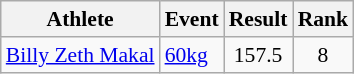<table class=wikitable style="font-size:90%">
<tr>
<th>Athlete</th>
<th>Event</th>
<th>Result</th>
<th>Rank</th>
</tr>
<tr>
<td><a href='#'>Billy Zeth Makal</a></td>
<td><a href='#'>60kg</a></td>
<td style="text-align:center;">157.5</td>
<td style="text-align:center;">8</td>
</tr>
</table>
